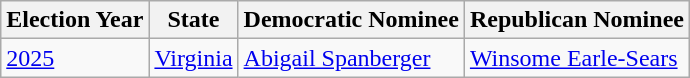<table class="wikitable">
<tr>
<th>Election Year</th>
<th>State</th>
<th>Democratic Nominee</th>
<th>Republican Nominee</th>
</tr>
<tr>
<td><a href='#'>2025</a></td>
<td><a href='#'>Virginia</a></td>
<td><a href='#'>Abigail Spanberger</a></td>
<td><a href='#'>Winsome Earle-Sears</a></td>
</tr>
</table>
